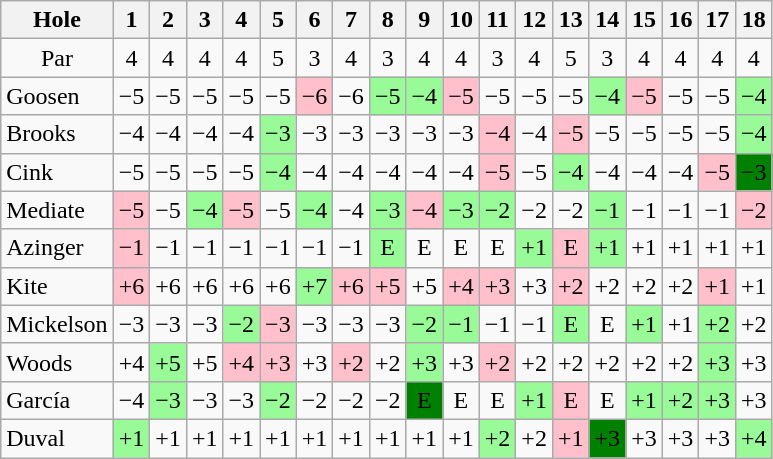<table class="wikitable" style="text-align:center">
<tr>
<th>Hole</th>
<th> 1 </th>
<th> 2 </th>
<th> 3 </th>
<th> 4 </th>
<th> 5 </th>
<th> 6 </th>
<th> 7 </th>
<th> 8 </th>
<th> 9 </th>
<th>10</th>
<th>11</th>
<th>12</th>
<th>13</th>
<th>14</th>
<th>15</th>
<th>16</th>
<th>17</th>
<th>18</th>
</tr>
<tr>
<td>Par</td>
<td>4</td>
<td>4</td>
<td>4</td>
<td>4</td>
<td>5</td>
<td>3</td>
<td>4</td>
<td>3</td>
<td>4</td>
<td>4</td>
<td>3</td>
<td>4</td>
<td>5</td>
<td>3</td>
<td>4</td>
<td>4</td>
<td>4</td>
<td>4</td>
</tr>
<tr>
<td align=left> Goosen</td>
<td>−5</td>
<td>−5</td>
<td>−5</td>
<td>−5</td>
<td>−5</td>
<td style="background: Pink;">−6</td>
<td>−6</td>
<td style="background: PaleGreen;">−5</td>
<td style="background: PaleGreen;">−4</td>
<td style="background: Pink;">−5</td>
<td>−5</td>
<td>−5</td>
<td>−5</td>
<td style="background: PaleGreen;">−4</td>
<td style="background: Pink;">−5</td>
<td>−5</td>
<td>−5</td>
<td style="background: PaleGreen;">−4</td>
</tr>
<tr>
<td align=left> Brooks</td>
<td>−4</td>
<td>−4</td>
<td>−4</td>
<td>−4</td>
<td style="background: PaleGreen;">−3</td>
<td>−3</td>
<td>−3</td>
<td>−3</td>
<td>−3</td>
<td>−3</td>
<td style="background: Pink;">−4</td>
<td>−4</td>
<td style="background: Pink;">−5</td>
<td>−5</td>
<td>−5</td>
<td>−5</td>
<td>−5</td>
<td style="background: PaleGreen;">−4</td>
</tr>
<tr>
<td align=left> Cink</td>
<td>−5</td>
<td>−5</td>
<td>−5</td>
<td>−5</td>
<td style="background: PaleGreen;">−4</td>
<td>−4</td>
<td>−4</td>
<td>−4</td>
<td>−4</td>
<td>−4</td>
<td style="background: Pink;">−5</td>
<td>−5</td>
<td style="background: PaleGreen;">−4</td>
<td>−4</td>
<td>−4</td>
<td>−4</td>
<td style="background: Pink;">−5</td>
<td style="background: Green;">−3</td>
</tr>
<tr>
<td align=left> Mediate</td>
<td style="background: Pink;">−5</td>
<td>−5</td>
<td style="background: PaleGreen;">−4</td>
<td style="background: Pink;">−5</td>
<td>−5</td>
<td style="background: PaleGreen;">−4</td>
<td>−4</td>
<td style="background: PaleGreen;">−3</td>
<td style="background: Pink;">−4</td>
<td style="background: PaleGreen;">−3</td>
<td style="background: PaleGreen;">−2</td>
<td>−2</td>
<td>−2</td>
<td style="background: PaleGreen;">−1</td>
<td>−1</td>
<td>−1</td>
<td>−1</td>
<td style="background: Pink;">−2</td>
</tr>
<tr>
<td align=left> Azinger</td>
<td style="background: Pink;">−1</td>
<td>−1</td>
<td>−1</td>
<td>−1</td>
<td>−1</td>
<td>−1</td>
<td>−1</td>
<td style="background: PaleGreen;">E</td>
<td>E</td>
<td>E</td>
<td>E</td>
<td style="background: PaleGreen;">+1</td>
<td style="background: Pink;">E</td>
<td style="background: PaleGreen;">+1</td>
<td>+1</td>
<td>+1</td>
<td>+1</td>
<td>+1</td>
</tr>
<tr>
<td align=left> Kite</td>
<td style="background: Pink;">+6</td>
<td>+6</td>
<td>+6</td>
<td>+6</td>
<td>+6</td>
<td style="background: PaleGreen;">+7</td>
<td style="background: Pink;">+6</td>
<td style="background: Pink;">+5</td>
<td>+5</td>
<td style="background: Pink;">+4</td>
<td style="background: Pink;">+3</td>
<td>+3</td>
<td style="background: Pink;">+2</td>
<td>+2</td>
<td>+2</td>
<td>+2</td>
<td style="background: Pink;">+1</td>
<td>+1</td>
</tr>
<tr>
<td align=left> Mickelson</td>
<td>−3</td>
<td>−3</td>
<td>−3</td>
<td style="background: PaleGreen;">−2</td>
<td style="background: Pink;">−3</td>
<td>−3</td>
<td>−3</td>
<td>−3</td>
<td style="background: PaleGreen;">−2</td>
<td style="background: PaleGreen;">−1</td>
<td>−1</td>
<td>−1</td>
<td style="background: PaleGreen;">E</td>
<td>E</td>
<td style="background: PaleGreen;">+1</td>
<td>+1</td>
<td style="background: PaleGreen;">+2</td>
<td>+2</td>
</tr>
<tr>
<td align=left> Woods</td>
<td>+4</td>
<td style="background: PaleGreen;">+5</td>
<td>+5</td>
<td style="background: Pink;">+4</td>
<td style="background: Pink;">+3</td>
<td>+3</td>
<td style="background: Pink;">+2</td>
<td>+2</td>
<td style="background: PaleGreen;">+3</td>
<td>+3</td>
<td style="background: Pink;">+2</td>
<td>+2</td>
<td>+2</td>
<td>+2</td>
<td>+2</td>
<td>+2</td>
<td style="background: PaleGreen;">+3</td>
<td>+3</td>
</tr>
<tr>
<td align=left> García</td>
<td>−4</td>
<td style="background: PaleGreen;">−3</td>
<td>−3</td>
<td>−3</td>
<td style="background: PaleGreen;">−2</td>
<td>−2</td>
<td>−2</td>
<td>−2</td>
<td style="background: Green;">E</td>
<td>E</td>
<td>E</td>
<td style="background: PaleGreen;">+1</td>
<td style="background: Pink;">E</td>
<td>E</td>
<td style="background: PaleGreen;">+1</td>
<td style="background: PaleGreen;">+2</td>
<td style="background: PaleGreen;">+3</td>
<td>+3</td>
</tr>
<tr>
<td align=left> Duval</td>
<td style="background: PaleGreen;">+1</td>
<td>+1</td>
<td>+1</td>
<td>+1</td>
<td>+1</td>
<td>+1</td>
<td>+1</td>
<td>+1</td>
<td>+1</td>
<td>+1</td>
<td style="background: PaleGreen;">+2</td>
<td>+2</td>
<td style="background: Pink;">+1</td>
<td style="background: Green;">+3</td>
<td>+3</td>
<td>+3</td>
<td>+3</td>
<td style="background: PaleGreen;">+4</td>
</tr>
</table>
